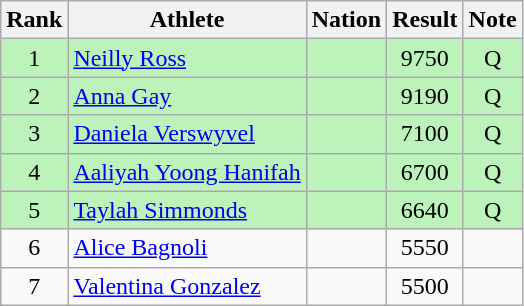<table class="wikitable sortable" style="text-align:center">
<tr>
<th>Rank</th>
<th>Athlete</th>
<th>Nation</th>
<th>Result</th>
<th>Note</th>
</tr>
<tr bgcolor=bbf3bb>
<td>1</td>
<td align=left><a href='#'>Neilly Ross</a></td>
<td align=left></td>
<td>9750</td>
<td>Q</td>
</tr>
<tr bgcolor=bbf3bb>
<td>2</td>
<td align=left><a href='#'>Anna Gay</a></td>
<td align=left></td>
<td>9190</td>
<td>Q</td>
</tr>
<tr bgcolor=bbf3bb>
<td>3</td>
<td align=left><a href='#'>Daniela Verswyvel</a></td>
<td align=left></td>
<td>7100</td>
<td>Q</td>
</tr>
<tr bgcolor=bbf3bb>
<td>4</td>
<td align=left><a href='#'>Aaliyah Yoong Hanifah</a></td>
<td align=left></td>
<td>6700</td>
<td>Q</td>
</tr>
<tr bgcolor=bbf3bb>
<td>5</td>
<td align=left><a href='#'>Taylah Simmonds</a></td>
<td align=left></td>
<td>6640</td>
<td>Q</td>
</tr>
<tr>
<td>6</td>
<td align=left><a href='#'>Alice Bagnoli</a></td>
<td align=left></td>
<td>5550</td>
<td></td>
</tr>
<tr>
<td>7</td>
<td align=left><a href='#'>Valentina Gonzalez</a></td>
<td align=left></td>
<td>5500</td>
<td></td>
</tr>
</table>
